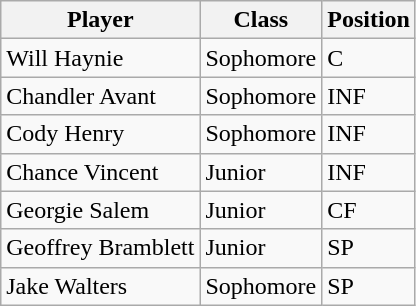<table class="wikitable" border="1">
<tr>
<th>Player</th>
<th>Class</th>
<th>Position</th>
</tr>
<tr>
<td>Will Haynie</td>
<td>Sophomore</td>
<td>C</td>
</tr>
<tr>
<td>Chandler Avant</td>
<td>Sophomore</td>
<td>INF</td>
</tr>
<tr>
<td>Cody Henry</td>
<td>Sophomore</td>
<td>INF</td>
</tr>
<tr>
<td>Chance Vincent</td>
<td>Junior</td>
<td>INF</td>
</tr>
<tr>
<td>Georgie Salem</td>
<td>Junior</td>
<td>CF</td>
</tr>
<tr>
<td>Geoffrey Bramblett</td>
<td>Junior</td>
<td>SP</td>
</tr>
<tr>
<td>Jake Walters</td>
<td>Sophomore</td>
<td>SP</td>
</tr>
</table>
